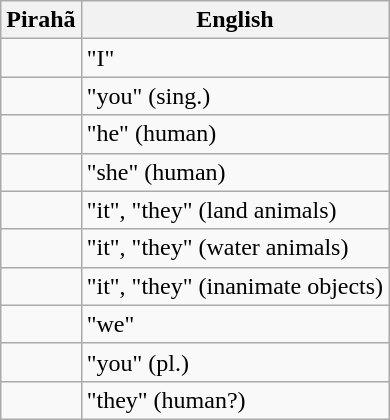<table class="wikitable">
<tr>
<th>Pirahã</th>
<th>English</th>
</tr>
<tr>
<td></td>
<td>"I"</td>
</tr>
<tr>
<td></td>
<td>"you" (sing.)</td>
</tr>
<tr>
<td></td>
<td>"he" (human)</td>
</tr>
<tr>
<td></td>
<td>"she" (human)</td>
</tr>
<tr>
<td></td>
<td>"it", "they" (land animals)</td>
</tr>
<tr>
<td></td>
<td>"it", "they" (water animals)</td>
</tr>
<tr>
<td></td>
<td>"it", "they" (inanimate objects)</td>
</tr>
<tr>
<td></td>
<td>"we"</td>
</tr>
<tr>
<td></td>
<td>"you" (pl.)</td>
</tr>
<tr>
<td></td>
<td>"they" (human?)</td>
</tr>
</table>
